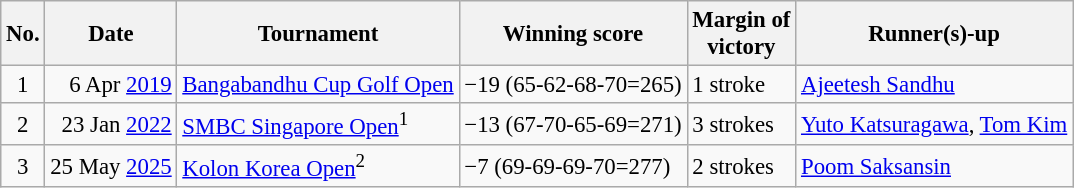<table class="wikitable" style="font-size:95%;">
<tr>
<th>No.</th>
<th>Date</th>
<th>Tournament</th>
<th>Winning score</th>
<th>Margin of<br>victory</th>
<th>Runner(s)-up</th>
</tr>
<tr>
<td align=center>1</td>
<td align=right>6 Apr <a href='#'>2019</a></td>
<td><a href='#'>Bangabandhu Cup Golf Open</a></td>
<td>−19 (65-62-68-70=265)</td>
<td>1 stroke</td>
<td> <a href='#'>Ajeetesh Sandhu</a></td>
</tr>
<tr>
<td align=center>2</td>
<td align=right>23 Jan <a href='#'>2022</a></td>
<td><a href='#'>SMBC Singapore Open</a><sup>1</sup></td>
<td>−13 (67-70-65-69=271)</td>
<td>3 strokes</td>
<td> <a href='#'>Yuto Katsuragawa</a>,  <a href='#'>Tom Kim</a></td>
</tr>
<tr>
<td align=center>3</td>
<td align=right>25 May <a href='#'>2025</a></td>
<td><a href='#'>Kolon Korea Open</a><sup>2</sup></td>
<td>−7 (69-69-69-70=277)</td>
<td>2 strokes</td>
<td> <a href='#'>Poom Saksansin</a></td>
</tr>
</table>
